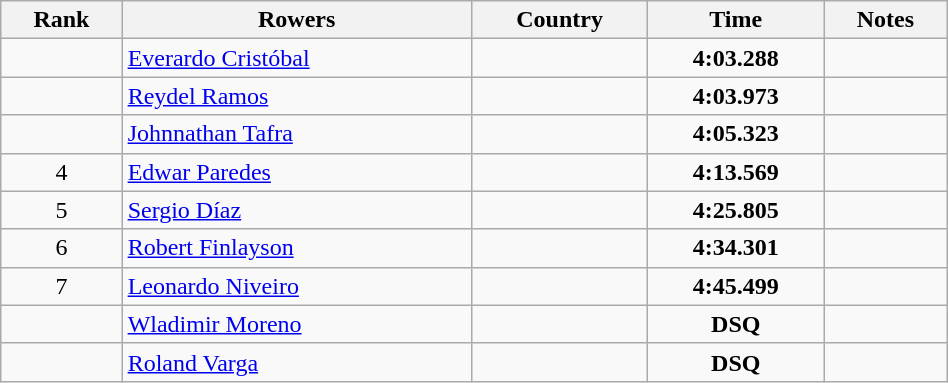<table class="wikitable" width=50% style="text-align:center">
<tr>
<th>Rank</th>
<th>Rowers</th>
<th>Country</th>
<th>Time</th>
<th>Notes</th>
</tr>
<tr>
<td></td>
<td align=left><a href='#'>Everardo Cristóbal</a></td>
<td align=left></td>
<td><strong>4:03.288</strong></td>
<td></td>
</tr>
<tr>
<td></td>
<td align=left><a href='#'>Reydel Ramos</a></td>
<td align=left></td>
<td><strong>4:03.973</strong></td>
<td></td>
</tr>
<tr>
<td></td>
<td align=left><a href='#'>Johnnathan Tafra</a></td>
<td align=left></td>
<td><strong>4:05.323</strong></td>
<td></td>
</tr>
<tr>
<td>4</td>
<td align=left><a href='#'>Edwar Paredes</a></td>
<td align=left></td>
<td><strong>4:13.569</strong></td>
<td></td>
</tr>
<tr>
<td>5</td>
<td align=left><a href='#'>Sergio Díaz</a></td>
<td align=left></td>
<td><strong>4:25.805</strong></td>
<td></td>
</tr>
<tr>
<td>6</td>
<td align=left><a href='#'>Robert Finlayson</a></td>
<td align=left></td>
<td><strong>4:34.301</strong></td>
<td></td>
</tr>
<tr>
<td>7</td>
<td align=left><a href='#'>Leonardo Niveiro</a></td>
<td align=left></td>
<td><strong>4:45.499</strong></td>
<td></td>
</tr>
<tr>
<td></td>
<td align=left><a href='#'>Wladimir Moreno</a></td>
<td align=left></td>
<td><strong>DSQ</strong></td>
<td></td>
</tr>
<tr>
<td></td>
<td align=left><a href='#'>Roland Varga</a></td>
<td align=left></td>
<td><strong>DSQ</strong></td>
<td></td>
</tr>
</table>
